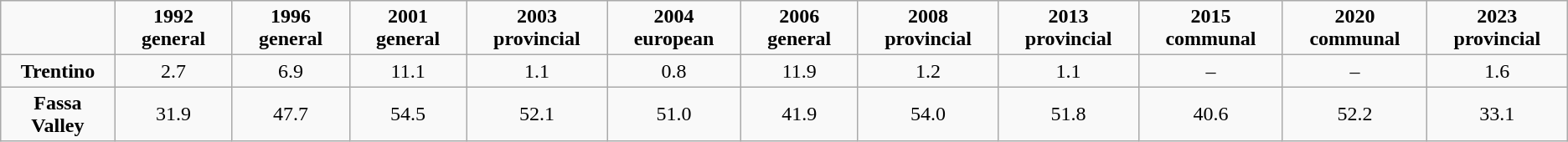<table class="wikitable" style="text-align:center">
<tr>
<td></td>
<td><strong>1992 general</strong></td>
<td><strong>1996 general</strong></td>
<td><strong>2001 general</strong></td>
<td><strong>2003 provincial</strong></td>
<td><strong>2004 european</strong></td>
<td><strong>2006 general</strong></td>
<td><strong>2008 provincial</strong></td>
<td><strong>2013 provincial</strong></td>
<td><strong>2015 communal</strong></td>
<td><strong>2020 communal</strong></td>
<td><strong>2023 provincial</strong></td>
</tr>
<tr>
<td><strong>Trentino</strong></td>
<td>2.7</td>
<td>6.9</td>
<td>11.1</td>
<td>1.1</td>
<td>0.8</td>
<td>11.9</td>
<td>1.2</td>
<td>1.1</td>
<td>–</td>
<td>–</td>
<td>1.6</td>
</tr>
<tr>
<td><strong>Fassa Valley</strong></td>
<td>31.9</td>
<td>47.7</td>
<td>54.5</td>
<td>52.1</td>
<td>51.0</td>
<td>41.9</td>
<td>54.0</td>
<td>51.8</td>
<td>40.6</td>
<td>52.2</td>
<td>33.1</td>
</tr>
</table>
